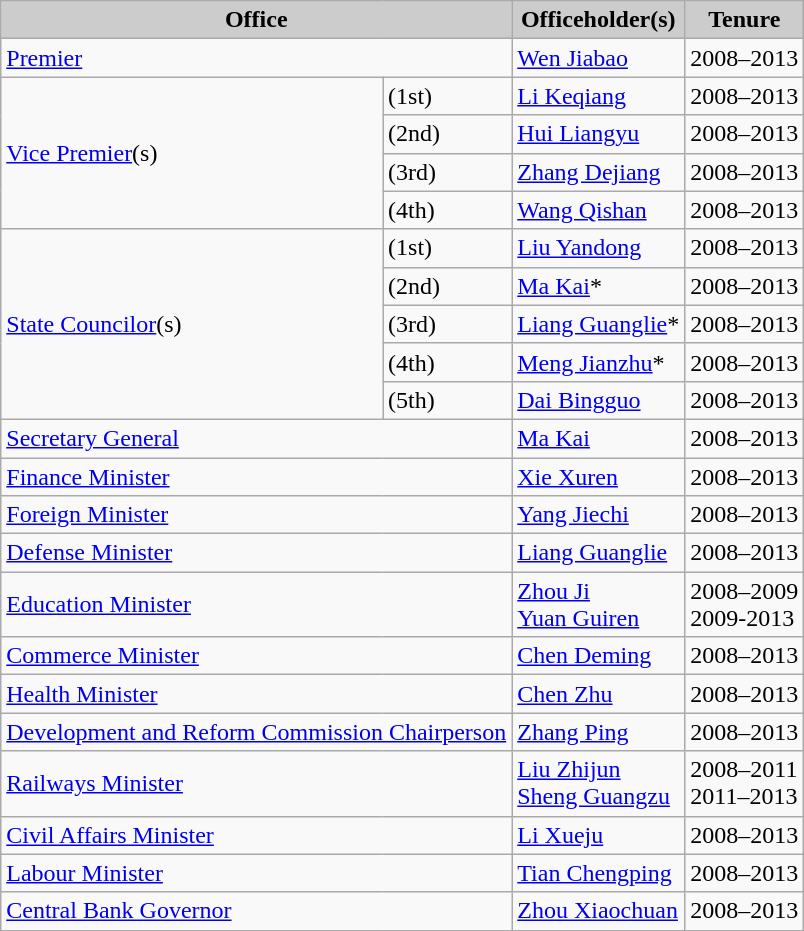<table class="wikitable">
<tr>
<th style="background:#ccc;" colspan="2">Office</th>
<th style="background:#ccc;">Officeholder(s)</th>
<th style="background:#ccc;">Tenure</th>
</tr>
<tr>
<td colspan="2"><a href='#'>Premier</a></td>
<td><a href='#'>Wen Jiabao</a></td>
<td>2008–2013</td>
</tr>
<tr>
<td rowspan="4"><a href='#'>Vice Premier</a>(s)</td>
<td>(1st)</td>
<td><a href='#'>Li Keqiang</a></td>
<td>2008–2013</td>
</tr>
<tr>
<td>(2nd)</td>
<td><a href='#'>Hui Liangyu</a></td>
<td>2008–2013</td>
</tr>
<tr>
<td>(3rd)</td>
<td><a href='#'>Zhang Dejiang</a></td>
<td>2008–2013</td>
</tr>
<tr>
<td>(4th)</td>
<td><a href='#'>Wang Qishan</a></td>
<td>2008–2013</td>
</tr>
<tr>
<td rowspan="5"><a href='#'>State Councilor</a>(s)</td>
<td>(1st)</td>
<td><a href='#'>Liu Yandong</a></td>
<td>2008–2013</td>
</tr>
<tr>
<td>(2nd)</td>
<td><a href='#'>Ma Kai</a>*</td>
<td>2008–2013</td>
</tr>
<tr>
<td>(3rd)</td>
<td><a href='#'>Liang Guanglie</a>*</td>
<td>2008–2013</td>
</tr>
<tr>
<td>(4th)</td>
<td><a href='#'>Meng Jianzhu</a>*</td>
<td>2008–2013</td>
</tr>
<tr>
<td>(5th)</td>
<td><a href='#'>Dai Bingguo</a></td>
<td>2008–2013</td>
</tr>
<tr>
<td colspan="2"><a href='#'>Secretary General</a></td>
<td><a href='#'>Ma Kai</a></td>
<td>2008–2013</td>
</tr>
<tr>
<td colspan="2"><a href='#'>Finance Minister</a></td>
<td><a href='#'>Xie Xuren</a></td>
<td>2008–2013</td>
</tr>
<tr>
<td colspan="2"><a href='#'>Foreign Minister</a></td>
<td><a href='#'>Yang Jiechi</a></td>
<td>2008–2013</td>
</tr>
<tr>
<td colspan="2"><a href='#'>Defense Minister</a></td>
<td><a href='#'>Liang Guanglie</a></td>
<td>2008–2013</td>
</tr>
<tr>
<td colspan="2"><a href='#'>Education Minister</a></td>
<td><a href='#'>Zhou Ji</a><br><a href='#'>Yuan Guiren</a></td>
<td>2008–2009<br>2009-2013</td>
</tr>
<tr>
<td colspan="2"><a href='#'>Commerce Minister</a></td>
<td><a href='#'>Chen Deming</a></td>
<td>2008–2013</td>
</tr>
<tr>
<td colspan="2"><a href='#'>Health Minister</a></td>
<td><a href='#'>Chen Zhu</a></td>
<td>2008–2013</td>
</tr>
<tr>
<td colspan="2"><a href='#'>Development and Reform Commission Chairperson</a></td>
<td><a href='#'>Zhang Ping</a></td>
<td>2008–2013</td>
</tr>
<tr>
<td colspan="2"><a href='#'>Railways Minister</a></td>
<td><a href='#'>Liu Zhijun</a><br><a href='#'>Sheng Guangzu</a></td>
<td>2008–2011<br>2011–2013</td>
</tr>
<tr>
<td colspan="2"><a href='#'>Civil Affairs Minister</a></td>
<td><a href='#'>Li Xueju</a></td>
<td>2008–2013</td>
</tr>
<tr>
<td colspan="2"><a href='#'>Labour Minister</a></td>
<td><a href='#'>Tian Chengping</a></td>
<td>2008–2013</td>
</tr>
<tr>
<td colspan="2"><a href='#'>Central Bank Governor</a></td>
<td><a href='#'>Zhou Xiaochuan</a></td>
<td>2008–2013</td>
</tr>
<tr>
</tr>
</table>
